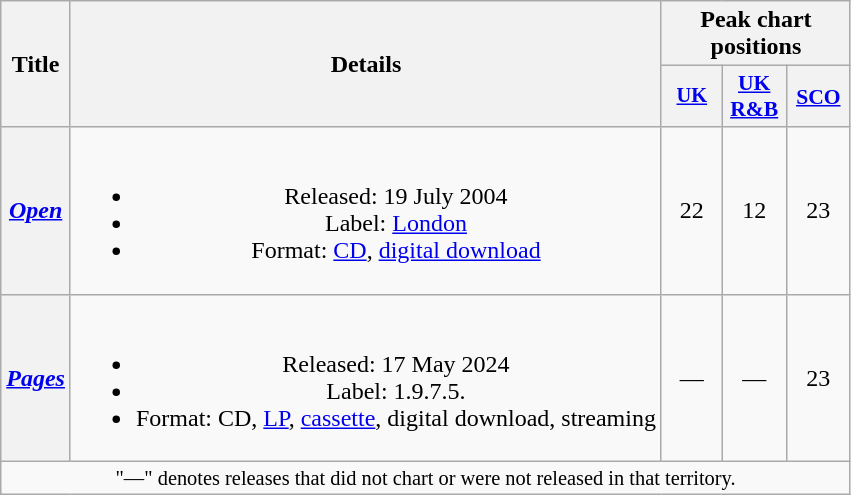<table class="wikitable plainrowheaders" style="text-align:center;">
<tr>
<th scope="col" rowspan="2">Title</th>
<th scope="col" rowspan="2">Details</th>
<th scope="col" colspan="3">Peak chart positions</th>
</tr>
<tr>
<th scope="col" style="width:2.5em;font-size:85%;"><a href='#'>UK</a><br></th>
<th scope="col" style="width:2.5em;font-size:90%;"><a href='#'>UK R&B</a><br></th>
<th scope="col" style="width:2.5em;font-size:90%;"><a href='#'>SCO</a><br></th>
</tr>
<tr>
<th scope="row"><em><a href='#'>Open</a></em></th>
<td><br><ul><li>Released: 19 July 2004</li><li>Label: <a href='#'>London</a></li><li>Format: <a href='#'>CD</a>, <a href='#'>digital download</a></li></ul></td>
<td>22</td>
<td>12</td>
<td>23</td>
</tr>
<tr>
<th scope="row"><em><a href='#'>Pages</a></em></th>
<td><br><ul><li>Released: 17 May 2024</li><li>Label: 1.9.7.5.</li><li>Format: CD, <a href='#'>LP</a>, <a href='#'>cassette</a>, digital download, streaming</li></ul></td>
<td>—</td>
<td>—</td>
<td>23</td>
</tr>
<tr>
<td colspan="5" style="font-size:85%">"—" denotes releases that did not chart or were not released in that territory.</td>
</tr>
</table>
